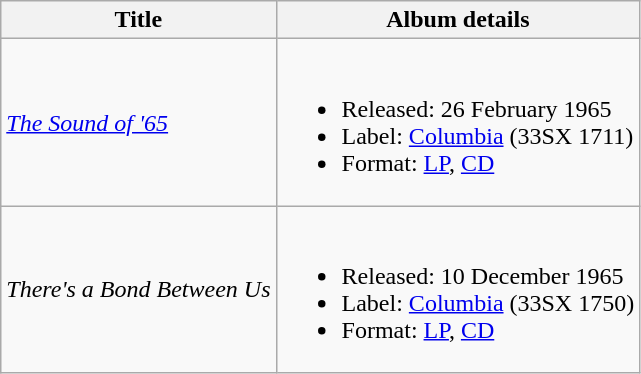<table class="wikitable">
<tr>
<th>Title</th>
<th>Album details</th>
</tr>
<tr>
<td><em><a href='#'>The Sound of '65</a></em></td>
<td><br><ul><li>Released: 26 February 1965</li><li>Label: <a href='#'>Columbia</a> (33SX 1711)</li><li>Format: <a href='#'>LP</a>, <a href='#'>CD</a></li></ul></td>
</tr>
<tr>
<td><em>There's a Bond Between Us</em></td>
<td><br><ul><li>Released: 10 December 1965</li><li>Label: <a href='#'>Columbia</a> (33SX 1750)</li><li>Format: <a href='#'>LP</a>, <a href='#'>CD</a></li></ul></td>
</tr>
</table>
